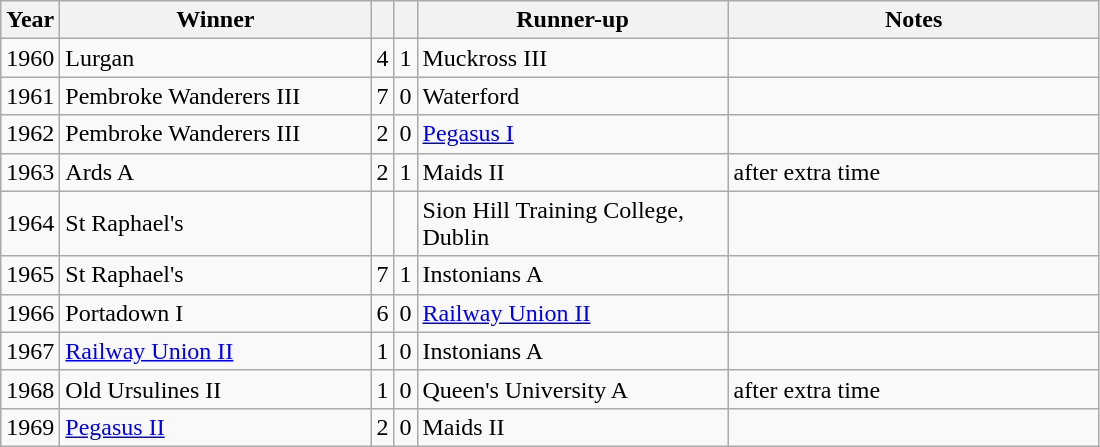<table class="wikitable">
<tr>
<th>Year</th>
<th>Winner</th>
<th></th>
<th></th>
<th>Runner-up</th>
<th>Notes</th>
</tr>
<tr>
<td align="center">1960</td>
<td width=200>Lurgan</td>
<td align="center">4</td>
<td align="center">1</td>
<td width=200>Muckross III</td>
<td width=240></td>
</tr>
<tr>
<td align="center">1961</td>
<td>Pembroke Wanderers III</td>
<td align="center">7</td>
<td align="center">0</td>
<td>Waterford</td>
<td></td>
</tr>
<tr>
<td align="center">1962</td>
<td>Pembroke Wanderers III</td>
<td align="center">2</td>
<td align="center">0</td>
<td><a href='#'>Pegasus I</a></td>
<td></td>
</tr>
<tr>
<td align="center">1963</td>
<td>Ards A</td>
<td align="center">2</td>
<td align="center">1</td>
<td>Maids II</td>
<td>after extra time</td>
</tr>
<tr>
<td align="center">1964</td>
<td>St Raphael's</td>
<td align="center"></td>
<td align="center"></td>
<td>Sion Hill Training College, Dublin</td>
<td></td>
</tr>
<tr>
<td align="center">1965</td>
<td>St Raphael's</td>
<td align="center">7</td>
<td align="center">1</td>
<td>Instonians A</td>
<td></td>
</tr>
<tr>
<td align="center">1966</td>
<td>Portadown I</td>
<td align="center">6</td>
<td align="center">0</td>
<td><a href='#'>Railway Union II</a></td>
<td></td>
</tr>
<tr>
<td align="center">1967</td>
<td><a href='#'>Railway Union II</a></td>
<td align="center">1</td>
<td align="center">0</td>
<td>Instonians A</td>
<td></td>
</tr>
<tr>
<td align="center">1968</td>
<td>Old Ursulines II</td>
<td align="center">1</td>
<td align="center">0</td>
<td>Queen's University A</td>
<td>after extra time</td>
</tr>
<tr>
<td align="center">1969</td>
<td><a href='#'>Pegasus II</a></td>
<td align="center">2</td>
<td align="center">0</td>
<td>Maids II</td>
<td></td>
</tr>
</table>
